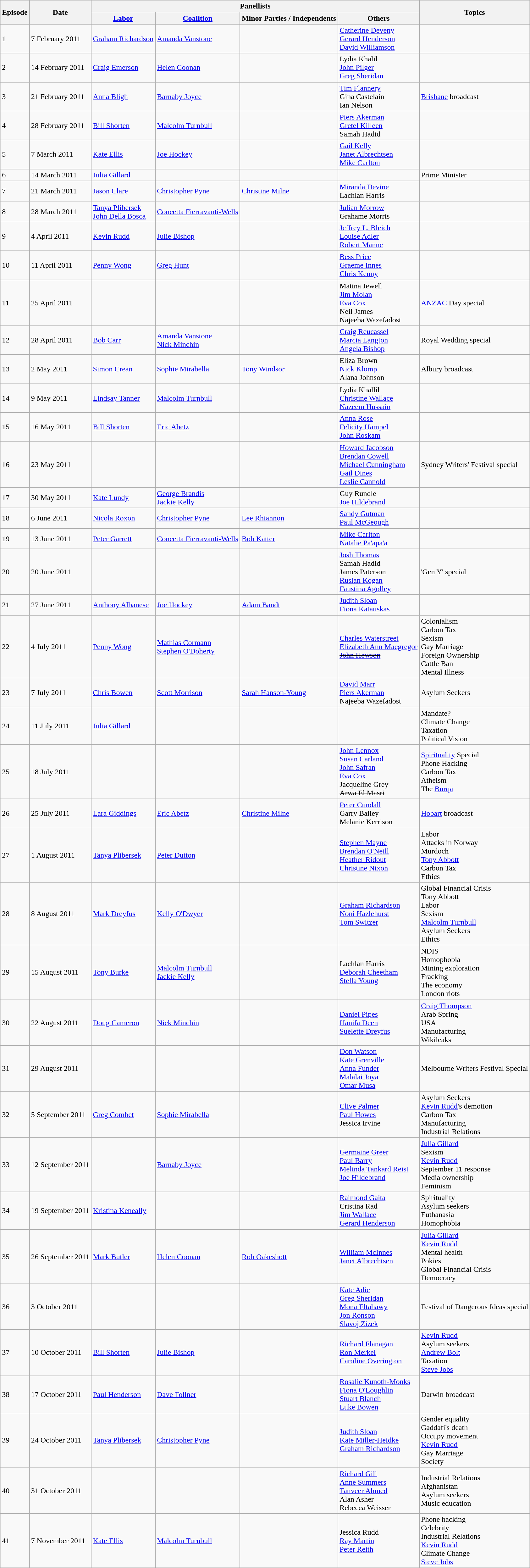<table class="wikitable">
<tr>
<th rowspan="2">Episode</th>
<th rowspan="2">Date</th>
<th colspan="4">Panellists</th>
<th rowspan="2">Topics</th>
</tr>
<tr>
<th><a href='#'>Labor</a></th>
<th><a href='#'>Coalition</a></th>
<th>Minor Parties / Independents</th>
<th>Others</th>
</tr>
<tr>
<td>1</td>
<td>7 February 2011</td>
<td><a href='#'>Graham Richardson</a></td>
<td><a href='#'>Amanda Vanstone</a></td>
<td></td>
<td><a href='#'>Catherine Deveny</a><br><a href='#'>Gerard Henderson</a><br><a href='#'>David Williamson</a></td>
<td></td>
</tr>
<tr>
<td>2</td>
<td>14 February 2011</td>
<td><a href='#'>Craig Emerson</a></td>
<td><a href='#'>Helen Coonan</a></td>
<td></td>
<td>Lydia Khalil<br><a href='#'>John Pilger</a><br><a href='#'>Greg Sheridan</a></td>
<td></td>
</tr>
<tr>
<td>3</td>
<td>21 February 2011</td>
<td><a href='#'>Anna Bligh</a></td>
<td><a href='#'>Barnaby Joyce</a></td>
<td></td>
<td><a href='#'>Tim Flannery</a><br>Gina Castelain<br>Ian Nelson</td>
<td><a href='#'>Brisbane</a> broadcast</td>
</tr>
<tr>
<td>4</td>
<td>28 February 2011</td>
<td><a href='#'>Bill Shorten</a></td>
<td><a href='#'>Malcolm Turnbull</a></td>
<td></td>
<td><a href='#'>Piers Akerman</a><br><a href='#'>Gretel Killeen</a><br>Samah Hadid</td>
<td></td>
</tr>
<tr>
<td>5</td>
<td>7 March 2011</td>
<td><a href='#'>Kate Ellis</a></td>
<td><a href='#'>Joe Hockey</a></td>
<td></td>
<td><a href='#'>Gail Kelly</a><br><a href='#'>Janet Albrechtsen</a><br><a href='#'>Mike Carlton</a></td>
<td></td>
</tr>
<tr>
<td>6</td>
<td>14 March 2011</td>
<td><a href='#'>Julia Gillard</a></td>
<td></td>
<td></td>
<td></td>
<td>Prime Minister</td>
</tr>
<tr>
<td>7</td>
<td>21 March 2011</td>
<td><a href='#'>Jason Clare</a></td>
<td><a href='#'>Christopher Pyne</a></td>
<td><a href='#'>Christine Milne</a></td>
<td><a href='#'>Miranda Devine</a><br>Lachlan Harris</td>
<td></td>
</tr>
<tr>
<td>8</td>
<td>28 March 2011</td>
<td><a href='#'>Tanya Plibersek</a><br><a href='#'>John Della Bosca</a></td>
<td><a href='#'>Concetta Fierravanti-Wells</a></td>
<td></td>
<td><a href='#'>Julian Morrow</a><br>Grahame Morris</td>
<td></td>
</tr>
<tr>
<td>9</td>
<td>4 April 2011</td>
<td><a href='#'>Kevin Rudd</a></td>
<td><a href='#'>Julie Bishop</a></td>
<td></td>
<td><a href='#'>Jeffrey L. Bleich</a><br><a href='#'>Louise Adler</a><br><a href='#'>Robert Manne</a></td>
<td></td>
</tr>
<tr>
<td>10</td>
<td>11 April 2011</td>
<td><a href='#'>Penny Wong</a></td>
<td><a href='#'>Greg Hunt</a></td>
<td></td>
<td><a href='#'>Bess Price</a><br><a href='#'>Graeme Innes</a><br><a href='#'>Chris Kenny</a></td>
<td></td>
</tr>
<tr>
<td>11</td>
<td>25 April 2011</td>
<td></td>
<td></td>
<td></td>
<td>Matina Jewell<br><a href='#'>Jim Molan</a><br><a href='#'>Eva Cox</a><br>Neil James<br>Najeeba Wazefadost</td>
<td><a href='#'>ANZAC</a> Day special</td>
</tr>
<tr>
<td>12</td>
<td>28 April 2011</td>
<td><a href='#'>Bob Carr</a></td>
<td><a href='#'>Amanda Vanstone</a><br><a href='#'>Nick Minchin</a></td>
<td></td>
<td><a href='#'>Craig Reucassel</a><br><a href='#'>Marcia Langton</a><br><a href='#'>Angela Bishop</a></td>
<td>Royal Wedding special</td>
</tr>
<tr>
<td>13</td>
<td>2 May 2011</td>
<td><a href='#'>Simon Crean</a></td>
<td><a href='#'>Sophie Mirabella</a></td>
<td><a href='#'>Tony Windsor</a></td>
<td>Eliza Brown<br><a href='#'>Nick Klomp</a><br>Alana Johnson</td>
<td>Albury broadcast</td>
</tr>
<tr>
<td>14</td>
<td>9 May 2011</td>
<td><a href='#'>Lindsay Tanner</a></td>
<td><a href='#'>Malcolm Turnbull</a></td>
<td></td>
<td>Lydia Khallil<br><a href='#'>Christine Wallace</a><br><a href='#'>Nazeem Hussain</a></td>
<td></td>
</tr>
<tr>
<td>15</td>
<td>16 May 2011</td>
<td><a href='#'>Bill Shorten</a></td>
<td><a href='#'>Eric Abetz</a></td>
<td></td>
<td><a href='#'>Anna Rose</a><br><a href='#'>Felicity Hampel</a><br><a href='#'>John Roskam</a></td>
<td></td>
</tr>
<tr>
<td>16</td>
<td>23 May 2011</td>
<td></td>
<td></td>
<td></td>
<td><a href='#'>Howard Jacobson</a><br><a href='#'>Brendan Cowell</a><br><a href='#'>Michael Cunningham</a><br><a href='#'>Gail Dines</a><br><a href='#'>Leslie Cannold</a></td>
<td>Sydney Writers' Festival special</td>
</tr>
<tr>
<td>17</td>
<td>30 May 2011</td>
<td><a href='#'>Kate Lundy</a></td>
<td><a href='#'>George Brandis</a><br><a href='#'>Jackie Kelly</a></td>
<td></td>
<td>Guy Rundle<br><a href='#'>Joe Hildebrand</a></td>
<td></td>
</tr>
<tr>
<td>18</td>
<td>6 June 2011</td>
<td><a href='#'>Nicola Roxon</a></td>
<td><a href='#'>Christopher Pyne</a></td>
<td><a href='#'>Lee Rhiannon</a></td>
<td><a href='#'>Sandy Gutman</a><br><a href='#'>Paul McGeough</a></td>
<td></td>
</tr>
<tr>
<td>19</td>
<td>13 June 2011</td>
<td><a href='#'>Peter Garrett</a></td>
<td><a href='#'>Concetta Fierravanti-Wells</a></td>
<td><a href='#'>Bob Katter</a></td>
<td><a href='#'>Mike Carlton</a><br><a href='#'>Natalie Pa'apa'a</a></td>
<td></td>
</tr>
<tr>
<td>20</td>
<td>20 June 2011</td>
<td></td>
<td></td>
<td></td>
<td><a href='#'>Josh Thomas</a><br>Samah Hadid<br>James Paterson<br><a href='#'>Ruslan Kogan</a><br><a href='#'>Faustina Agolley</a></td>
<td>'Gen Y' special</td>
</tr>
<tr>
<td>21</td>
<td>27 June 2011</td>
<td><a href='#'>Anthony Albanese</a></td>
<td><a href='#'>Joe Hockey</a></td>
<td><a href='#'>Adam Bandt</a></td>
<td><a href='#'>Judith Sloan</a><br><a href='#'>Fiona Katauskas</a></td>
<td></td>
</tr>
<tr>
<td>22</td>
<td>4 July 2011</td>
<td><a href='#'>Penny Wong</a></td>
<td><a href='#'>Mathias Cormann</a><br><a href='#'>Stephen O'Doherty</a></td>
<td></td>
<td><a href='#'>Charles Waterstreet</a><br><a href='#'>Elizabeth Ann Macgregor</a><br><s><a href='#'>John Hewson</a></s></td>
<td>Colonialism<br>Carbon Tax<br>Sexism<br>Gay Marriage<br>Foreign Ownership<br>Cattle Ban<br>Mental Illness</td>
</tr>
<tr>
<td>23</td>
<td>7 July 2011</td>
<td><a href='#'>Chris Bowen</a></td>
<td><a href='#'>Scott Morrison</a></td>
<td><a href='#'>Sarah Hanson-Young</a></td>
<td><a href='#'>David Marr</a><br><a href='#'>Piers Akerman</a><br>Najeeba Wazefadost</td>
<td>Asylum Seekers</td>
</tr>
<tr>
<td>24</td>
<td>11 July 2011</td>
<td><a href='#'>Julia Gillard</a></td>
<td></td>
<td></td>
<td></td>
<td>Mandate?<br>Climate Change<br>Taxation<br>Political Vision</td>
</tr>
<tr>
<td>25</td>
<td>18 July 2011</td>
<td></td>
<td></td>
<td></td>
<td><a href='#'>John Lennox</a><br><a href='#'>Susan Carland</a><br><a href='#'>John Safran</a><br><a href='#'>Eva Cox</a><br>Jacqueline Grey<br><s>Arwa El Masri</s></td>
<td><a href='#'>Spirituality</a> Special<br>Phone Hacking<br>Carbon Tax<br>Atheism<br>The <a href='#'>Burqa</a></td>
</tr>
<tr>
<td>26</td>
<td>25 July 2011</td>
<td><a href='#'>Lara Giddings</a></td>
<td><a href='#'>Eric Abetz</a></td>
<td><a href='#'>Christine Milne</a></td>
<td><a href='#'>Peter Cundall</a><br>Garry Bailey<br>Melanie Kerrison</td>
<td><a href='#'>Hobart</a> broadcast</td>
</tr>
<tr>
<td>27</td>
<td>1 August 2011</td>
<td><a href='#'>Tanya Plibersek</a></td>
<td><a href='#'>Peter Dutton</a></td>
<td></td>
<td><a href='#'>Stephen Mayne</a><br><a href='#'>Brendan O'Neill</a><br><a href='#'>Heather Ridout</a><br><a href='#'>Christine Nixon</a></td>
<td>Labor<br>Attacks in Norway<br>Murdoch<br><a href='#'>Tony Abbott</a><br>Carbon Tax<br>Ethics</td>
</tr>
<tr>
<td>28</td>
<td>8 August 2011</td>
<td><a href='#'>Mark Dreyfus</a></td>
<td><a href='#'>Kelly O'Dwyer</a></td>
<td></td>
<td><a href='#'>Graham Richardson</a><br><a href='#'>Noni Hazlehurst</a><br><a href='#'>Tom Switzer</a></td>
<td>Global Financial Crisis<br>Tony Abbott<br>Labor<br>Sexism<br><a href='#'>Malcolm Turnbull</a><br>Asylum Seekers<br>Ethics</td>
</tr>
<tr>
<td>29</td>
<td>15 August 2011</td>
<td><a href='#'>Tony Burke</a></td>
<td><a href='#'>Malcolm Turnbull</a><br><a href='#'>Jackie Kelly</a></td>
<td></td>
<td>Lachlan Harris<br><a href='#'>Deborah Cheetham</a><br><a href='#'>Stella Young</a></td>
<td>NDIS<br>Homophobia<br>Mining exploration<br>Fracking<br>The economy<br>London riots</td>
</tr>
<tr>
<td>30</td>
<td>22 August 2011</td>
<td><a href='#'>Doug Cameron</a></td>
<td><a href='#'>Nick Minchin</a></td>
<td></td>
<td><a href='#'>Daniel Pipes</a><br><a href='#'>Hanifa Deen</a><br><a href='#'>Suelette Dreyfus</a></td>
<td><a href='#'>Craig Thompson</a><br>Arab Spring<br>USA<br>Manufacturing<br>Wikileaks</td>
</tr>
<tr>
<td>31</td>
<td>29 August 2011</td>
<td></td>
<td></td>
<td></td>
<td><a href='#'>Don Watson</a><br><a href='#'>Kate Grenville</a><br><a href='#'>Anna Funder</a><br><a href='#'>Malalai Joya</a><br><a href='#'>Omar Musa</a></td>
<td>Melbourne Writers Festival Special</td>
</tr>
<tr>
<td>32</td>
<td>5 September 2011</td>
<td><a href='#'>Greg Combet</a></td>
<td><a href='#'>Sophie Mirabella</a></td>
<td></td>
<td><a href='#'>Clive Palmer</a><br><a href='#'>Paul Howes</a><br>Jessica Irvine</td>
<td>Asylum Seekers<br><a href='#'>Kevin Rudd</a>'s demotion<br>Carbon Tax<br>Manufacturing<br>Industrial Relations</td>
</tr>
<tr>
<td>33</td>
<td>12 September 2011</td>
<td></td>
<td><a href='#'>Barnaby Joyce</a></td>
<td></td>
<td><a href='#'>Germaine Greer</a><br><a href='#'>Paul Barry</a><br><a href='#'>Melinda Tankard Reist</a><br><a href='#'>Joe Hildebrand</a></td>
<td><a href='#'>Julia Gillard</a><br>Sexism<br><a href='#'>Kevin Rudd</a><br>September 11 response<br>Media ownership<br>Feminism</td>
</tr>
<tr>
<td>34</td>
<td>19 September 2011</td>
<td><a href='#'>Kristina Keneally</a></td>
<td></td>
<td></td>
<td><a href='#'>Raimond Gaita</a><br>Cristina Rad<br><a href='#'>Jim Wallace</a><br><a href='#'>Gerard Henderson</a></td>
<td>Spirituality<br>Asylum seekers<br>Euthanasia<br>Homophobia</td>
</tr>
<tr>
<td>35</td>
<td>26 September 2011</td>
<td><a href='#'>Mark Butler</a></td>
<td><a href='#'>Helen Coonan</a></td>
<td><a href='#'>Rob Oakeshott</a></td>
<td><a href='#'>William McInnes</a><br><a href='#'>Janet Albrechtsen</a></td>
<td><a href='#'>Julia Gillard</a><br><a href='#'>Kevin Rudd</a><br>Mental health<br>Pokies<br>Global Financial Crisis<br>Democracy</td>
</tr>
<tr>
<td>36</td>
<td>3 October 2011</td>
<td></td>
<td></td>
<td></td>
<td><a href='#'>Kate Adie</a><br><a href='#'>Greg Sheridan</a><br><a href='#'>Mona Eltahawy</a><br><a href='#'>Jon Ronson</a><br><a href='#'>Slavoj Zizek</a></td>
<td>Festival of Dangerous Ideas special</td>
</tr>
<tr>
<td>37</td>
<td>10 October 2011</td>
<td><a href='#'>Bill Shorten</a></td>
<td><a href='#'>Julie Bishop</a></td>
<td></td>
<td><a href='#'>Richard Flanagan</a><br><a href='#'>Ron Merkel</a><br><a href='#'>Caroline Overington</a></td>
<td><a href='#'>Kevin Rudd</a><br>Asylum seekers<br><a href='#'>Andrew Bolt</a><br>Taxation<br><a href='#'>Steve Jobs</a></td>
</tr>
<tr>
<td>38</td>
<td>17 October 2011</td>
<td><a href='#'>Paul Henderson</a></td>
<td><a href='#'>Dave Tollner</a></td>
<td></td>
<td><a href='#'>Rosalie Kunoth-Monks</a><br><a href='#'>Fiona O'Loughlin</a><br><a href='#'>Stuart Blanch</a><br><a href='#'>Luke Bowen</a></td>
<td>Darwin broadcast</td>
</tr>
<tr>
<td>39</td>
<td>24 October 2011</td>
<td><a href='#'>Tanya Plibersek</a></td>
<td><a href='#'>Christopher Pyne</a></td>
<td></td>
<td><a href='#'>Judith Sloan</a><br><a href='#'>Kate Miller-Heidke</a><br><a href='#'>Graham Richardson</a></td>
<td>Gender equality<br>Gaddafi's death<br>Occupy movement<br><a href='#'>Kevin Rudd</a><br>Gay Marriage<br>Society</td>
</tr>
<tr>
<td>40</td>
<td>31 October 2011</td>
<td></td>
<td></td>
<td></td>
<td><a href='#'>Richard Gill</a><br><a href='#'>Anne Summers</a><br><a href='#'>Tanveer Ahmed</a><br>Alan Asher<br>Rebecca Weisser</td>
<td>Industrial Relations<br>Afghanistan<br>Asylum seekers<br>Music education</td>
</tr>
<tr>
<td>41</td>
<td>7 November 2011</td>
<td><a href='#'>Kate Ellis</a></td>
<td><a href='#'>Malcolm Turnbull</a></td>
<td></td>
<td>Jessica Rudd<br><a href='#'>Ray Martin</a><br><a href='#'>Peter Reith</a></td>
<td>Phone hacking<br>Celebrity<br>Industrial Relations<br><a href='#'>Kevin Rudd</a><br>Climate Change<br><a href='#'>Steve Jobs</a></td>
</tr>
</table>
